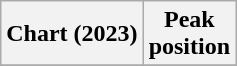<table class="wikitable sortable plainrowheaders">
<tr>
<th scope="col">Chart (2023)</th>
<th scope="col">Peak<br>position</th>
</tr>
<tr>
</tr>
</table>
